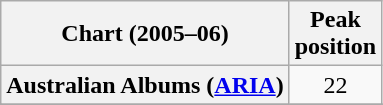<table class="wikitable sortable plainrowheaders">
<tr>
<th scope="col">Chart (2005–06)</th>
<th scope="col">Peak<br>position</th>
</tr>
<tr>
<th scope="row">Australian Albums (<a href='#'>ARIA</a>)</th>
<td align="center">22</td>
</tr>
<tr>
</tr>
<tr>
</tr>
<tr>
</tr>
</table>
